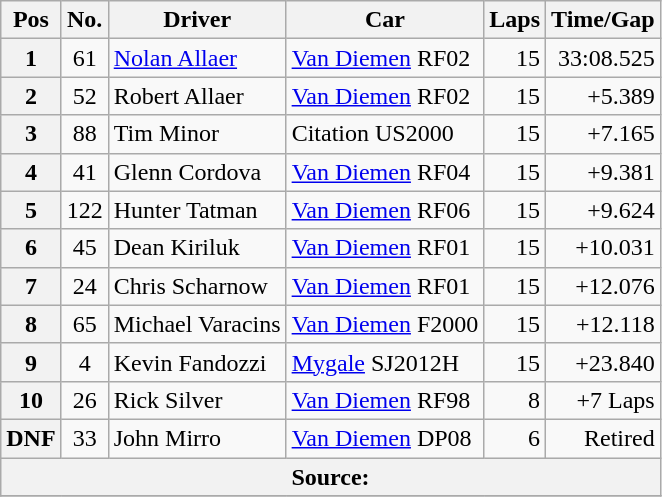<table class="wikitable">
<tr>
<th>Pos</th>
<th>No.</th>
<th>Driver</th>
<th>Car</th>
<th>Laps</th>
<th>Time/Gap</th>
</tr>
<tr>
<th>1</th>
<td align=center>61</td>
<td> <a href='#'>Nolan Allaer</a></td>
<td><a href='#'>Van Diemen</a> RF02</td>
<td align=right>15</td>
<td align=right>33:08.525</td>
</tr>
<tr>
<th>2</th>
<td align=center>52</td>
<td> Robert Allaer</td>
<td><a href='#'>Van Diemen</a> RF02</td>
<td align=right>15</td>
<td align=right>+5.389</td>
</tr>
<tr>
<th>3</th>
<td align=center>88</td>
<td> Tim Minor</td>
<td>Citation US2000</td>
<td align=right>15</td>
<td align=right>+7.165</td>
</tr>
<tr>
<th>4</th>
<td align=center>41</td>
<td> Glenn Cordova</td>
<td><a href='#'>Van Diemen</a> RF04</td>
<td align=right>15</td>
<td align=right>+9.381</td>
</tr>
<tr>
<th>5</th>
<td align=center>122</td>
<td> Hunter Tatman</td>
<td><a href='#'>Van Diemen</a> RF06</td>
<td align=right>15</td>
<td align=right>+9.624</td>
</tr>
<tr>
<th>6</th>
<td align=center>45</td>
<td> Dean Kiriluk</td>
<td><a href='#'>Van Diemen</a> RF01</td>
<td align=right>15</td>
<td align=right>+10.031</td>
</tr>
<tr>
<th>7</th>
<td align=center>24</td>
<td> Chris Scharnow</td>
<td><a href='#'>Van Diemen</a> RF01</td>
<td align=right>15</td>
<td align=right>+12.076</td>
</tr>
<tr>
<th>8</th>
<td align=center>65</td>
<td> Michael Varacins</td>
<td><a href='#'>Van Diemen</a> F2000</td>
<td align=right>15</td>
<td align=right>+12.118</td>
</tr>
<tr>
<th>9</th>
<td align=center>4</td>
<td> Kevin Fandozzi</td>
<td><a href='#'>Mygale</a> SJ2012H</td>
<td align=right>15</td>
<td align=right>+23.840</td>
</tr>
<tr>
<th>10</th>
<td align=center>26</td>
<td> Rick Silver</td>
<td><a href='#'>Van Diemen</a> RF98</td>
<td align=right>8</td>
<td align=right>+7 Laps</td>
</tr>
<tr>
<th>DNF</th>
<td align=center>33</td>
<td> John Mirro</td>
<td><a href='#'>Van Diemen</a> DP08</td>
<td align=right>6</td>
<td align=right>Retired</td>
</tr>
<tr>
<th colspan=6>Source:</th>
</tr>
<tr>
</tr>
</table>
